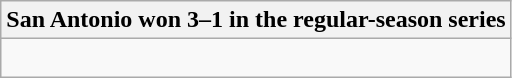<table class="wikitable collapsible collapsed">
<tr>
<th>San Antonio won 3–1 in the regular-season series</th>
</tr>
<tr>
<td><br>


</td>
</tr>
</table>
